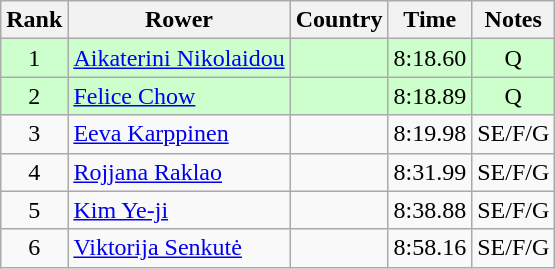<table class="wikitable" style="text-align:center">
<tr>
<th>Rank</th>
<th>Rower</th>
<th>Country</th>
<th>Time</th>
<th>Notes</th>
</tr>
<tr bgcolor=ccffcc>
<td>1</td>
<td align="left"><a href='#'>Aikaterini Nikolaidou</a></td>
<td align="left"></td>
<td>8:18.60</td>
<td>Q</td>
</tr>
<tr bgcolor=ccffcc>
<td>2</td>
<td align="left"><a href='#'>Felice Chow</a></td>
<td align="left"></td>
<td>8:18.89</td>
<td>Q</td>
</tr>
<tr>
<td>3</td>
<td align="left"><a href='#'>Eeva Karppinen</a></td>
<td align="left"></td>
<td>8:19.98</td>
<td>SE/F/G</td>
</tr>
<tr>
<td>4</td>
<td align="left"><a href='#'>Rojjana Raklao</a></td>
<td align="left"></td>
<td>8:31.99</td>
<td>SE/F/G</td>
</tr>
<tr>
<td>5</td>
<td align="left"><a href='#'>Kim Ye-ji</a></td>
<td align="left"></td>
<td>8:38.88</td>
<td>SE/F/G</td>
</tr>
<tr>
<td>6</td>
<td align="left"><a href='#'>Viktorija Senkutė</a></td>
<td align="left"></td>
<td>8:58.16</td>
<td>SE/F/G</td>
</tr>
</table>
